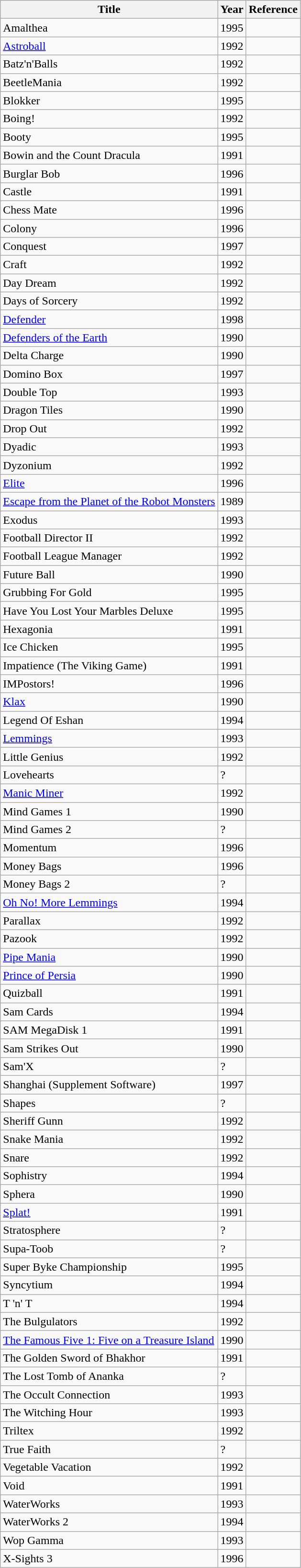<table class="wikitable sortable">
<tr>
<th>Title</th>
<th>Year</th>
<th>Reference</th>
</tr>
<tr>
<td>Amalthea</td>
<td>1995</td>
<td></td>
</tr>
<tr>
<td><a href='#'>Astroball</a></td>
<td>1992</td>
<td></td>
</tr>
<tr>
<td>Batz'n'Balls</td>
<td>1992</td>
<td></td>
</tr>
<tr>
<td>BeetleMania</td>
<td>1992</td>
<td></td>
</tr>
<tr>
<td>Blokker</td>
<td>1995</td>
<td></td>
</tr>
<tr>
<td>Boing!</td>
<td>1992</td>
<td></td>
</tr>
<tr>
<td>Booty</td>
<td>1995</td>
<td></td>
</tr>
<tr>
<td>Bowin and the Count Dracula</td>
<td>1991</td>
<td></td>
</tr>
<tr>
<td>Burglar Bob</td>
<td>1996</td>
<td></td>
</tr>
<tr>
<td>Castle</td>
<td>1991</td>
<td></td>
</tr>
<tr>
<td>Chess Mate</td>
<td>1996</td>
<td></td>
</tr>
<tr>
<td>Colony</td>
<td>1996</td>
<td></td>
</tr>
<tr>
<td>Conquest</td>
<td>1997</td>
<td></td>
</tr>
<tr>
<td>Craft</td>
<td>1992</td>
<td></td>
</tr>
<tr>
<td>Day Dream</td>
<td>1992</td>
<td></td>
</tr>
<tr>
<td>Days of Sorcery</td>
<td>1992</td>
<td></td>
</tr>
<tr>
<td><a href='#'>Defender</a></td>
<td>1998</td>
<td></td>
</tr>
<tr>
<td><a href='#'>Defenders of the Earth</a></td>
<td>1990</td>
<td></td>
</tr>
<tr>
<td>Delta Charge</td>
<td>1990</td>
<td></td>
</tr>
<tr>
<td>Domino Box</td>
<td>1997</td>
<td></td>
</tr>
<tr>
<td>Double Top</td>
<td>1993</td>
<td></td>
</tr>
<tr>
<td>Dragon Tiles</td>
<td>1990</td>
<td></td>
</tr>
<tr>
<td>Drop Out</td>
<td>1992</td>
<td></td>
</tr>
<tr>
<td>Dyadic</td>
<td>1993</td>
<td></td>
</tr>
<tr>
<td>Dyzonium</td>
<td>1992</td>
<td></td>
</tr>
<tr>
<td><a href='#'>Elite</a></td>
<td>1996</td>
<td></td>
</tr>
<tr>
<td><a href='#'>Escape from the Planet of the Robot Monsters</a></td>
<td>1989</td>
<td></td>
</tr>
<tr>
<td>Exodus</td>
<td>1993</td>
<td></td>
</tr>
<tr>
<td>Football Director II</td>
<td>1992</td>
<td></td>
</tr>
<tr>
<td>Football League Manager</td>
<td>1992</td>
<td></td>
</tr>
<tr>
<td>Future Ball</td>
<td>1990</td>
<td></td>
</tr>
<tr>
<td>Grubbing For Gold</td>
<td>1995</td>
<td></td>
</tr>
<tr>
<td>Have You Lost Your Marbles Deluxe</td>
<td>1995</td>
<td></td>
</tr>
<tr>
<td>Hexagonia</td>
<td>1991</td>
<td></td>
</tr>
<tr>
<td>Ice Chicken</td>
<td>1995</td>
<td></td>
</tr>
<tr>
<td>Impatience (The Viking Game)</td>
<td>1991</td>
<td></td>
</tr>
<tr>
<td>IMPostors!</td>
<td>1996</td>
<td></td>
</tr>
<tr>
<td><a href='#'>Klax</a></td>
<td>1990</td>
<td></td>
</tr>
<tr>
<td>Legend Of Eshan</td>
<td>1994</td>
<td></td>
</tr>
<tr>
<td><a href='#'>Lemmings</a></td>
<td>1993</td>
<td></td>
</tr>
<tr>
<td>Little Genius</td>
<td>1992</td>
<td></td>
</tr>
<tr>
<td>Lovehearts</td>
<td>?</td>
<td></td>
</tr>
<tr>
<td><a href='#'>Manic Miner</a></td>
<td>1992</td>
<td></td>
</tr>
<tr>
<td>Mind Games 1</td>
<td>1990</td>
<td></td>
</tr>
<tr>
<td>Mind Games 2</td>
<td>?</td>
<td></td>
</tr>
<tr>
<td>Momentum</td>
<td>1996</td>
<td></td>
</tr>
<tr>
<td>Money Bags</td>
<td>1996</td>
<td></td>
</tr>
<tr>
<td>Money Bags 2</td>
<td>?</td>
<td></td>
</tr>
<tr>
<td><a href='#'>Oh No! More Lemmings</a></td>
<td>1994</td>
<td></td>
</tr>
<tr>
<td>Parallax</td>
<td>1992</td>
<td></td>
</tr>
<tr>
<td>Pazook</td>
<td>1992</td>
<td></td>
</tr>
<tr>
<td><a href='#'>Pipe Mania</a></td>
<td>1990</td>
<td></td>
</tr>
<tr>
<td><a href='#'>Prince of Persia</a></td>
<td>1990</td>
<td></td>
</tr>
<tr>
<td>Quizball</td>
<td>1991</td>
<td></td>
</tr>
<tr>
<td>Sam Cards</td>
<td>1994</td>
<td></td>
</tr>
<tr>
<td>SAM MegaDisk 1</td>
<td>1991</td>
<td></td>
</tr>
<tr>
<td>Sam Strikes Out</td>
<td>1990</td>
<td></td>
</tr>
<tr>
<td>Sam'X</td>
<td>?</td>
<td></td>
</tr>
<tr>
<td>Shanghai (Supplement Software)</td>
<td>1997</td>
<td></td>
</tr>
<tr>
<td>Shapes</td>
<td>?</td>
<td></td>
</tr>
<tr>
<td>Sheriff Gunn</td>
<td>1992</td>
<td></td>
</tr>
<tr>
<td>Snake Mania</td>
<td>1992</td>
<td></td>
</tr>
<tr>
<td>Snare</td>
<td>1992</td>
<td></td>
</tr>
<tr>
<td>Sophistry</td>
<td>1994</td>
<td></td>
</tr>
<tr>
<td>Sphera</td>
<td>1990</td>
<td></td>
</tr>
<tr>
<td><a href='#'>Splat!</a></td>
<td>1991</td>
<td></td>
</tr>
<tr>
<td>Stratosphere</td>
<td>?</td>
<td></td>
</tr>
<tr>
<td>Supa-Toob</td>
<td>?</td>
<td></td>
</tr>
<tr>
<td>Super Byke Championship</td>
<td>1995</td>
<td></td>
</tr>
<tr>
<td>Syncytium</td>
<td>1994</td>
<td></td>
</tr>
<tr>
<td>T 'n' T</td>
<td>1994</td>
<td></td>
</tr>
<tr>
<td>The Bulgulators</td>
<td>1992</td>
<td></td>
</tr>
<tr>
<td><a href='#'>The Famous Five 1: Five on a Treasure Island</a></td>
<td>1990</td>
<td></td>
</tr>
<tr>
<td>The Golden Sword of Bhakhor</td>
<td>1991</td>
<td></td>
</tr>
<tr>
<td>The Lost Tomb of Ananka</td>
<td>?</td>
<td></td>
</tr>
<tr>
<td>The Occult Connection</td>
<td>1993</td>
<td></td>
</tr>
<tr>
<td>The Witching Hour</td>
<td>1993</td>
<td></td>
</tr>
<tr>
<td>Triltex</td>
<td>1992</td>
<td></td>
</tr>
<tr>
<td>True Faith</td>
<td>?</td>
<td></td>
</tr>
<tr>
<td>Vegetable Vacation</td>
<td>1992</td>
<td></td>
</tr>
<tr>
<td>Void</td>
<td>1991</td>
<td></td>
</tr>
<tr>
<td>WaterWorks</td>
<td>1993</td>
<td></td>
</tr>
<tr>
<td>WaterWorks 2</td>
<td>1994</td>
<td></td>
</tr>
<tr>
<td>Wop Gamma</td>
<td>1993</td>
<td></td>
</tr>
<tr>
<td>X-Sights 3</td>
<td>1996</td>
<td></td>
</tr>
</table>
